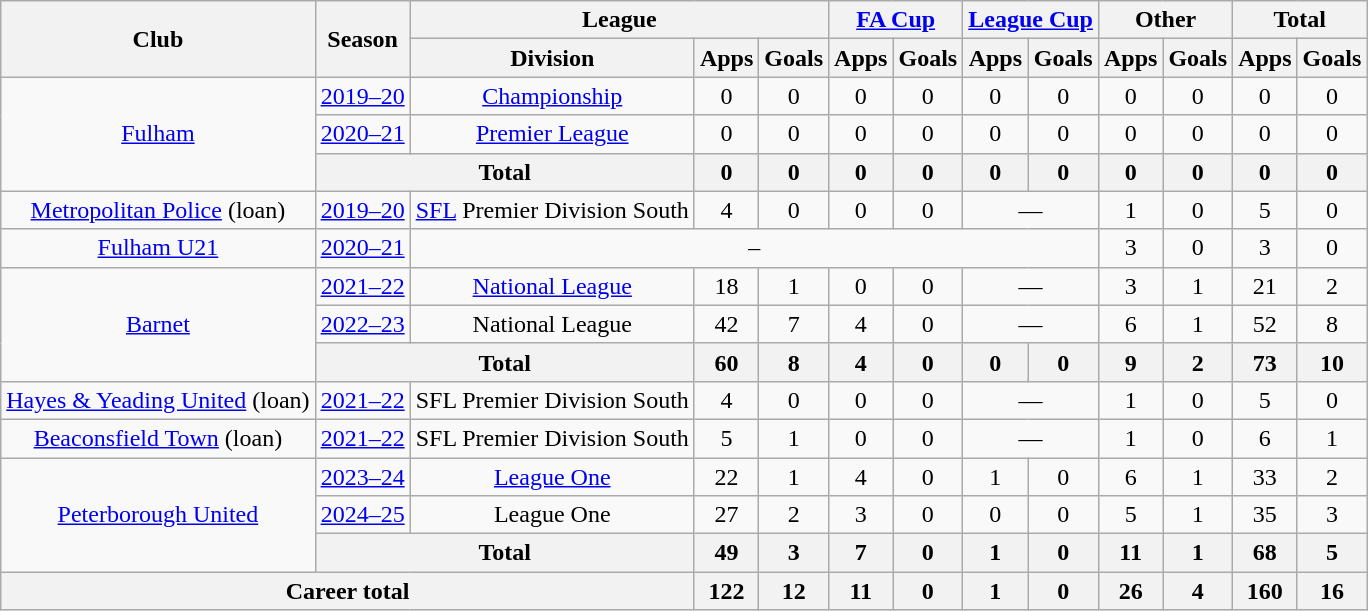<table class="wikitable" style="text-align: center;">
<tr>
<th rowspan="2">Club</th>
<th rowspan="2">Season</th>
<th colspan="3">League</th>
<th colspan="2"><a href='#'>FA Cup</a></th>
<th colspan="2"><a href='#'>League Cup</a></th>
<th colspan="2">Other</th>
<th colspan="2">Total</th>
</tr>
<tr>
<th>Division</th>
<th>Apps</th>
<th>Goals</th>
<th>Apps</th>
<th>Goals</th>
<th>Apps</th>
<th>Goals</th>
<th>Apps</th>
<th>Goals</th>
<th>Apps</th>
<th>Goals</th>
</tr>
<tr>
<td rowspan="3" valign="center"><a href='#'>Fulham</a></td>
<td><a href='#'>2019–20</a></td>
<td><a href='#'>Championship</a></td>
<td>0</td>
<td>0</td>
<td>0</td>
<td>0</td>
<td>0</td>
<td>0</td>
<td>0</td>
<td>0</td>
<td>0</td>
<td>0</td>
</tr>
<tr>
<td><a href='#'>2020–21</a></td>
<td><a href='#'>Premier League</a></td>
<td>0</td>
<td>0</td>
<td>0</td>
<td>0</td>
<td>0</td>
<td>0</td>
<td>0</td>
<td>0</td>
<td>0</td>
<td>0</td>
</tr>
<tr>
<th colspan="2">Total</th>
<th>0</th>
<th>0</th>
<th>0</th>
<th>0</th>
<th>0</th>
<th>0</th>
<th>0</th>
<th>0</th>
<th>0</th>
<th>0</th>
</tr>
<tr>
<td><a href='#'>Metropolitan Police</a> (loan)</td>
<td><a href='#'>2019–20</a></td>
<td><a href='#'>SFL</a> Premier Division South</td>
<td>4</td>
<td>0</td>
<td>0</td>
<td>0</td>
<td colspan="2">—</td>
<td>1</td>
<td>0</td>
<td>5</td>
<td>0</td>
</tr>
<tr>
<td><a href='#'>Fulham U21</a></td>
<td><a href='#'>2020–21</a></td>
<td colspan="7">–</td>
<td>3</td>
<td>0</td>
<td>3</td>
<td>0</td>
</tr>
<tr>
<td rowspan="3" valign="center"><a href='#'>Barnet</a></td>
<td><a href='#'>2021–22</a></td>
<td><a href='#'>National League</a></td>
<td>18</td>
<td>1</td>
<td>0</td>
<td>0</td>
<td colspan="2">—</td>
<td>3</td>
<td>1</td>
<td>21</td>
<td>2</td>
</tr>
<tr>
<td><a href='#'>2022–23</a></td>
<td>National League</td>
<td>42</td>
<td>7</td>
<td>4</td>
<td>0</td>
<td colspan="2">—</td>
<td>6</td>
<td>1</td>
<td>52</td>
<td>8</td>
</tr>
<tr>
<th colspan="2">Total</th>
<th>60</th>
<th>8</th>
<th>4</th>
<th>0</th>
<th>0</th>
<th>0</th>
<th>9</th>
<th>2</th>
<th>73</th>
<th>10</th>
</tr>
<tr>
<td><a href='#'>Hayes & Yeading United</a> (loan)</td>
<td><a href='#'>2021–22</a></td>
<td>SFL Premier Division South</td>
<td>4</td>
<td>0</td>
<td>0</td>
<td>0</td>
<td colspan="2">—</td>
<td>1</td>
<td>0</td>
<td>5</td>
<td>0</td>
</tr>
<tr>
<td><a href='#'>Beaconsfield Town</a> (loan)</td>
<td><a href='#'>2021–22</a></td>
<td>SFL Premier Division South</td>
<td>5</td>
<td>1</td>
<td>0</td>
<td>0</td>
<td colspan="2">—</td>
<td>1</td>
<td>0</td>
<td>6</td>
<td>1</td>
</tr>
<tr>
<td rowspan=3><a href='#'>Peterborough United</a></td>
<td><a href='#'>2023–24</a></td>
<td><a href='#'>League One</a></td>
<td>22</td>
<td>1</td>
<td>4</td>
<td>0</td>
<td>1</td>
<td>0</td>
<td>6</td>
<td>1</td>
<td>33</td>
<td>2</td>
</tr>
<tr>
<td><a href='#'>2024–25</a></td>
<td>League One</td>
<td>27</td>
<td>2</td>
<td>3</td>
<td>0</td>
<td>0</td>
<td>0</td>
<td>5</td>
<td>1</td>
<td>35</td>
<td>3</td>
</tr>
<tr>
<th colspan="2">Total</th>
<th>49</th>
<th>3</th>
<th>7</th>
<th>0</th>
<th>1</th>
<th>0</th>
<th>11</th>
<th>1</th>
<th>68</th>
<th>5</th>
</tr>
<tr>
<th colspan="3">Career total</th>
<th>122</th>
<th>12</th>
<th>11</th>
<th>0</th>
<th>1</th>
<th>0</th>
<th>26</th>
<th>4</th>
<th>160</th>
<th>16</th>
</tr>
</table>
